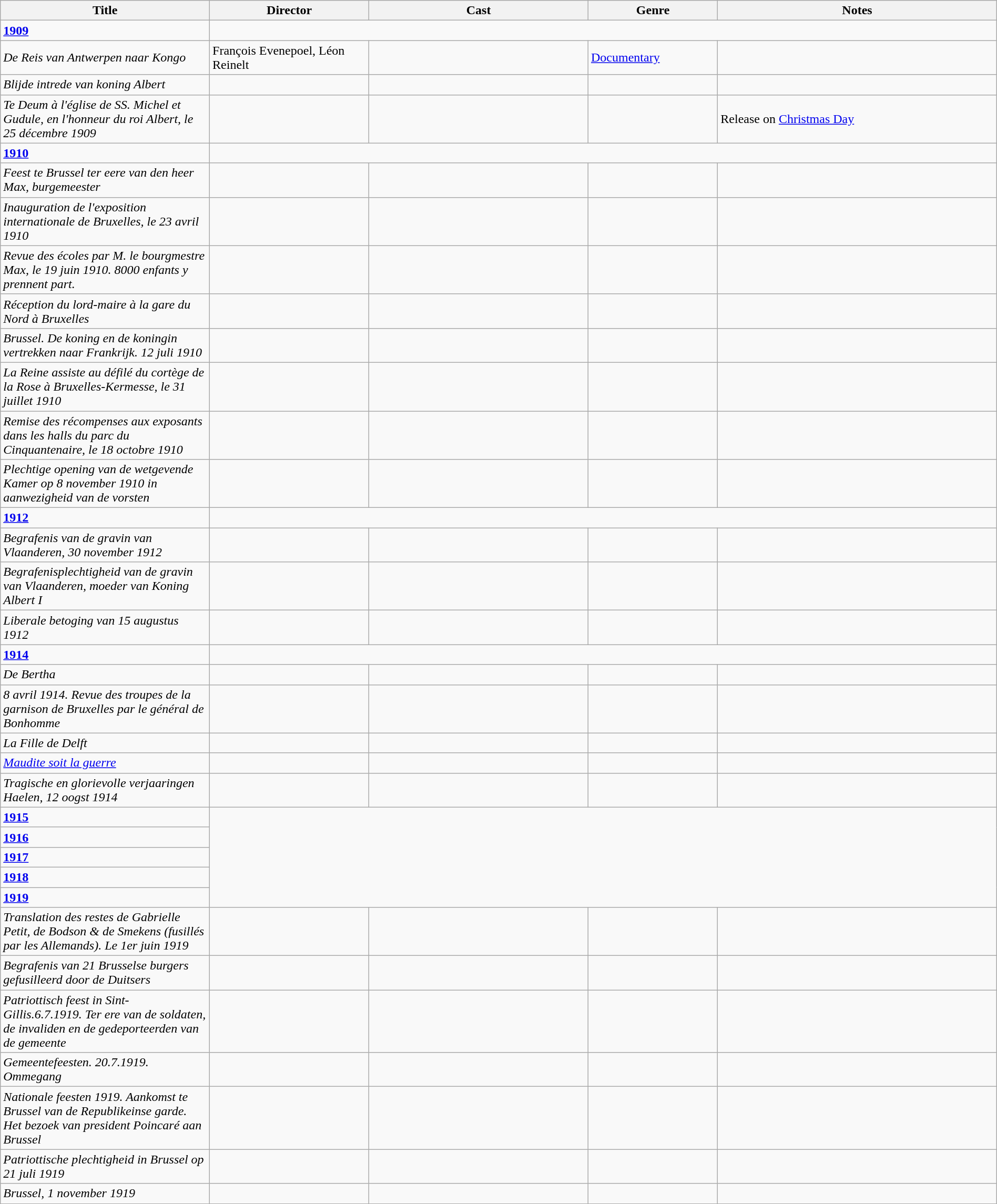<table class="wikitable" width= "100%">
<tr>
<th width=21%>Title</th>
<th width=16%>Director</th>
<th width=22%>Cast</th>
<th width=13%>Genre</th>
<th width=28%>Notes</th>
</tr>
<tr>
<td><strong><a href='#'>1909</a></strong></td>
</tr>
<tr>
<td><em>De Reis van Antwerpen naar Kongo</em></td>
<td>François Evenepoel, Léon Reinelt</td>
<td></td>
<td><a href='#'>Documentary</a></td>
<td></td>
</tr>
<tr>
<td><em>Blijde intrede van koning Albert</em></td>
<td></td>
<td></td>
<td></td>
<td></td>
</tr>
<tr>
<td><em>Te Deum à l'église de SS. Michel et Gudule, en l'honneur du roi Albert, le 25 décembre 1909</em></td>
<td></td>
<td></td>
<td></td>
<td>Release on <a href='#'>Christmas Day</a></td>
</tr>
<tr>
<td><strong><a href='#'>1910</a></strong></td>
</tr>
<tr>
<td><em>Feest te Brussel ter eere van den heer Max, burgemeester</em></td>
<td></td>
<td></td>
<td></td>
<td></td>
</tr>
<tr>
<td><em>Inauguration de l'exposition internationale de Bruxelles, le 23 avril 1910</em></td>
<td></td>
<td></td>
<td></td>
<td></td>
</tr>
<tr>
<td><em>Revue des écoles par M. le bourgmestre Max, le 19 juin 1910. 8000 enfants y prennent part.</em></td>
<td></td>
<td></td>
<td></td>
<td></td>
</tr>
<tr>
<td><em>Réception du lord-maire à la gare du Nord à Bruxelles</em></td>
<td></td>
<td></td>
<td></td>
<td></td>
</tr>
<tr>
<td><em>Brussel. De koning en de koningin vertrekken naar Frankrijk. 12 juli 1910</em></td>
<td></td>
<td></td>
<td></td>
<td></td>
</tr>
<tr>
<td><em>La Reine assiste au défilé du cortège de la Rose à Bruxelles-Kermesse, le 31 juillet 1910</em></td>
<td></td>
<td></td>
<td></td>
<td></td>
</tr>
<tr>
<td><em>Remise des récompenses aux exposants dans les halls du parc du Cinquantenaire, le 18 octobre 1910</em></td>
<td></td>
<td></td>
<td></td>
<td></td>
</tr>
<tr>
<td><em>Plechtige opening van de wetgevende Kamer op 8 november 1910 in aanwezigheid van de vorsten</em></td>
<td></td>
<td></td>
<td></td>
<td></td>
</tr>
<tr>
<td><strong><a href='#'>1912</a></strong></td>
</tr>
<tr>
<td><em>Begrafenis van de gravin van Vlaanderen, 30 november 1912</em></td>
<td></td>
<td></td>
<td></td>
<td></td>
</tr>
<tr>
<td><em>Begrafenisplechtigheid van de gravin van Vlaanderen, moeder van Koning Albert I</em></td>
<td></td>
<td></td>
<td></td>
<td></td>
</tr>
<tr>
<td><em>Liberale betoging van 15 augustus 1912</em></td>
<td></td>
<td></td>
<td></td>
<td></td>
</tr>
<tr>
<td><strong><a href='#'>1914</a></strong></td>
</tr>
<tr>
<td><em>De Bertha</em></td>
<td></td>
<td></td>
<td></td>
<td></td>
</tr>
<tr>
<td><em>8 avril 1914. Revue des troupes de la garnison de Bruxelles par le général de Bonhomme</em></td>
<td></td>
<td></td>
<td></td>
<td></td>
</tr>
<tr>
<td><em>La Fille de Delft</em></td>
<td></td>
<td></td>
<td></td>
<td></td>
</tr>
<tr>
<td><em><a href='#'>Maudite soit la guerre</a></em></td>
<td></td>
<td></td>
<td></td>
<td></td>
</tr>
<tr>
<td><em>Tragische en glorievolle verjaaringen Haelen, 12 oogst 1914</em></td>
<td></td>
<td></td>
<td></td>
<td></td>
</tr>
<tr>
<td><strong><a href='#'>1915</a></strong></td>
</tr>
<tr>
<td><strong><a href='#'>1916</a></strong></td>
</tr>
<tr>
<td><strong><a href='#'>1917</a></strong></td>
</tr>
<tr>
<td><strong><a href='#'>1918</a></strong></td>
</tr>
<tr>
<td><strong><a href='#'>1919</a></strong></td>
</tr>
<tr>
<td><em>Translation des restes de Gabrielle Petit, de Bodson & de Smekens (fusillés par les Allemands). Le 1er juin 1919</em></td>
<td></td>
<td></td>
<td></td>
<td></td>
</tr>
<tr>
<td><em>Begrafenis van 21 Brusselse burgers gefusilleerd door de Duitsers</em></td>
<td></td>
<td></td>
<td></td>
<td></td>
</tr>
<tr>
<td><em>Patriottisch feest in Sint-Gillis.6.7.1919. Ter ere van de soldaten, de invaliden en de gedeporteerden van de gemeente</em></td>
<td></td>
<td></td>
<td></td>
<td></td>
</tr>
<tr>
<td><em>Gemeentefeesten. 20.7.1919. Ommegang</em></td>
<td></td>
<td></td>
<td></td>
<td></td>
</tr>
<tr>
<td><em>Nationale feesten 1919. Aankomst te Brussel van de Republikeinse garde. Het bezoek van president Poincaré aan Brussel</em></td>
<td></td>
<td></td>
<td></td>
<td></td>
</tr>
<tr>
<td><em>Patriottische plechtigheid in Brussel op 21 juli 1919</em></td>
<td></td>
<td></td>
<td></td>
<td></td>
</tr>
<tr>
<td><em>Brussel, 1 november 1919</em></td>
<td></td>
<td></td>
<td></td>
<td></td>
</tr>
<tr>
</tr>
</table>
